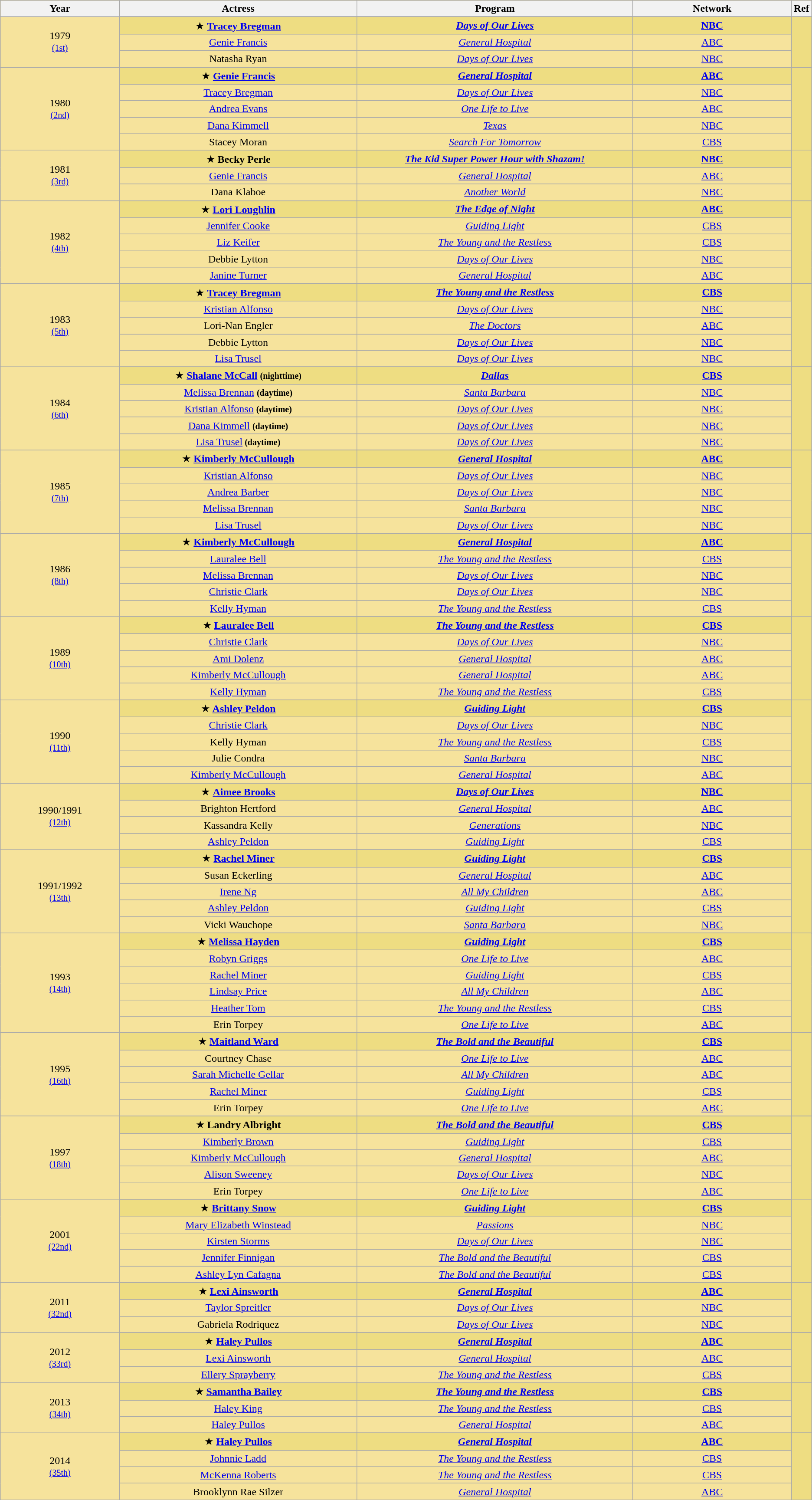<table class="wikitable" rowspan=2 style="text-align: center; background: #f6e39c">
<tr bgcolor="#f6e39c">
<th width="15%">Year</th>
<th width="30%">Actress</th>
<th width="35%">Program</th>
<th width="20%">Network</th>
<th width="8%">Ref</th>
</tr>
<tr>
<td rowspan=4 style="text-align:center">1979 <br><small><a href='#'>(1st)</a></small></td>
</tr>
<tr style="background:#EEDD82">
<td>★ <strong><a href='#'>Tracey Bregman</a></strong></td>
<td><strong><em><a href='#'>Days of Our Lives</a></em></strong></td>
<td><strong><a href='#'>NBC</a></strong></td>
<td rowspan=3 style="text-align:center"></td>
</tr>
<tr>
<td><a href='#'>Genie Francis</a></td>
<td><em><a href='#'>General Hospital</a></em></td>
<td><a href='#'>ABC</a></td>
</tr>
<tr>
<td>Natasha Ryan</td>
<td><em><a href='#'>Days of Our Lives</a></em></td>
<td><a href='#'>NBC</a></td>
</tr>
<tr>
<td rowspan=6 style="text-align:center">1980 <br><small><a href='#'>(2nd)</a></small></td>
</tr>
<tr style="background:#EEDD82">
<td>★ <strong><a href='#'>Genie Francis</a></strong></td>
<td><strong><em><a href='#'>General Hospital</a></em></strong></td>
<td><strong><a href='#'>ABC</a></strong></td>
<td rowspan=6 style="text-align:center"></td>
</tr>
<tr>
<td><a href='#'>Tracey Bregman</a></td>
<td><em><a href='#'>Days of Our Lives</a></em></td>
<td><a href='#'>NBC</a></td>
</tr>
<tr>
<td><a href='#'>Andrea Evans</a></td>
<td><em><a href='#'>One Life to Live</a></em></td>
<td><a href='#'>ABC</a></td>
</tr>
<tr>
<td><a href='#'>Dana Kimmell</a></td>
<td><em><a href='#'>Texas</a></em></td>
<td><a href='#'>NBC</a></td>
</tr>
<tr>
<td>Stacey Moran</td>
<td><em><a href='#'>Search For Tomorrow</a></em></td>
<td><a href='#'>CBS</a></td>
</tr>
<tr>
<td rowspan=4 style="text-align:center">1981<br><small><a href='#'>(3rd)</a></small></td>
</tr>
<tr style="background:#EEDD82">
<td>★ <strong>Becky Perle</strong></td>
<td><strong><em><a href='#'>The Kid Super Power Hour with Shazam!</a></em></strong></td>
<td><strong><a href='#'>NBC</a></strong></td>
<td rowspan=3 style="text-align:center"></td>
</tr>
<tr>
<td><a href='#'>Genie Francis</a></td>
<td><em><a href='#'>General Hospital</a></em></td>
<td><a href='#'>ABC</a></td>
</tr>
<tr>
<td>Dana Klaboe</td>
<td><em><a href='#'>Another World</a></em></td>
<td><a href='#'>NBC</a></td>
</tr>
<tr>
<td rowspan=6 style="text-align:center">1982 <br><small><a href='#'>(4th)</a></small></td>
</tr>
<tr style="background:#EEDD82">
<td>★ <strong><a href='#'>Lori Loughlin</a></strong></td>
<td><strong><em><a href='#'>The Edge of Night</a></em></strong></td>
<td><strong><a href='#'>ABC</a></strong></td>
<td rowspan=5 style="text-align:center"></td>
</tr>
<tr>
<td><a href='#'>Jennifer Cooke</a></td>
<td><em><a href='#'>Guiding Light</a></em></td>
<td><a href='#'>CBS</a></td>
</tr>
<tr>
<td><a href='#'>Liz Keifer</a></td>
<td><em><a href='#'>The Young and the Restless</a></em></td>
<td><a href='#'>CBS</a></td>
</tr>
<tr>
<td>Debbie Lytton</td>
<td><em><a href='#'>Days of Our Lives</a></em></td>
<td><a href='#'>NBC</a></td>
</tr>
<tr>
<td><a href='#'>Janine Turner</a></td>
<td><em><a href='#'>General Hospital</a></em></td>
<td><a href='#'>ABC</a></td>
</tr>
<tr>
<td rowspan=6 style="text-align:center">1983 <br><small><a href='#'>(5th)</a></small></td>
</tr>
<tr style="background:#EEDD82">
<td>★ <strong><a href='#'>Tracey Bregman</a></strong></td>
<td><strong><em><a href='#'>The Young and the Restless</a></em></strong></td>
<td><strong><a href='#'>CBS</a></strong></td>
<td rowspan=5 style="text-align:center"></td>
</tr>
<tr>
<td><a href='#'>Kristian Alfonso</a></td>
<td><em><a href='#'>Days of Our Lives</a></em></td>
<td><a href='#'>NBC</a></td>
</tr>
<tr>
<td>Lori-Nan Engler</td>
<td><em><a href='#'>The Doctors</a></em></td>
<td><a href='#'>ABC</a></td>
</tr>
<tr>
<td>Debbie Lytton</td>
<td><em><a href='#'>Days of Our Lives</a></em></td>
<td><a href='#'>NBC</a></td>
</tr>
<tr>
<td><a href='#'>Lisa Trusel</a></td>
<td><em><a href='#'>Days of Our Lives</a></em></td>
<td><a href='#'>NBC</a></td>
</tr>
<tr>
<td rowspan=6 style="text-align:center">1984 <br><small><a href='#'>(6th)</a></small></td>
</tr>
<tr style="background:#EEDD82">
<td>★  <strong><a href='#'>Shalane McCall</a></strong> <small> <strong>(nighttime)</strong> </small></td>
<td><strong><em><a href='#'>Dallas</a></em></strong></td>
<td><strong><a href='#'>CBS</a></strong></td>
<td rowspan=6 style="text-align:center"></td>
</tr>
<tr>
<td><a href='#'>Melissa Brennan</a> <small> <strong>(daytime)</strong></small></td>
<td><em><a href='#'>Santa Barbara</a></em></td>
<td><a href='#'>NBC</a></td>
</tr>
<tr>
<td><a href='#'>Kristian Alfonso</a> <small> <strong>(daytime)</strong></small></td>
<td><em><a href='#'>Days of Our Lives</a></em></td>
<td><a href='#'>NBC</a></td>
</tr>
<tr>
<td><a href='#'>Dana Kimmell</a>  <small> <strong>(daytime)</strong></small></td>
<td><em><a href='#'>Days of Our Lives</a></em></td>
<td><a href='#'>NBC</a></td>
</tr>
<tr>
<td><a href='#'>Lisa Trusel</a><small> <strong>(daytime)</strong></small></td>
<td><em><a href='#'>Days of Our Lives</a></em></td>
<td><a href='#'>NBC</a></td>
</tr>
<tr>
<td rowspan=6 style="text-align:center">1985 <br><small><a href='#'>(7th)</a></small></td>
</tr>
<tr style="background:#EEDD82">
<td>★ <strong><a href='#'>Kimberly McCullough</a></strong></td>
<td><strong><em><a href='#'>General Hospital</a></em></strong></td>
<td><strong><a href='#'>ABC</a></strong></td>
<td rowspan=6 style="text-align:center"></td>
</tr>
<tr>
<td><a href='#'>Kristian Alfonso</a></td>
<td><em><a href='#'>Days of Our Lives</a></em></td>
<td><a href='#'>NBC</a></td>
</tr>
<tr>
<td><a href='#'>Andrea Barber</a></td>
<td><em><a href='#'>Days of Our Lives</a></em></td>
<td><a href='#'>NBC</a></td>
</tr>
<tr>
<td><a href='#'>Melissa Brennan</a></td>
<td><em><a href='#'>Santa Barbara</a></em></td>
<td><a href='#'>NBC</a></td>
</tr>
<tr>
<td><a href='#'>Lisa Trusel</a></td>
<td><em><a href='#'>Days of Our Lives</a></em></td>
<td><a href='#'>NBC</a></td>
</tr>
<tr>
<td rowspan=6 style="text-align:center">1986 <br><small><a href='#'>(8th)</a></small></td>
</tr>
<tr style="background:#EEDD82">
<td>★ <strong><a href='#'>Kimberly McCullough</a></strong></td>
<td><strong><em><a href='#'>General Hospital</a></em></strong></td>
<td><strong><a href='#'>ABC</a></strong></td>
<td rowspan=6 style="text-align:center"></td>
</tr>
<tr>
<td><a href='#'>Lauralee Bell</a></td>
<td><em><a href='#'>The Young and the Restless</a></em></td>
<td><a href='#'>CBS</a></td>
</tr>
<tr>
<td><a href='#'>Melissa Brennan</a></td>
<td><em><a href='#'>Days of Our Lives</a></em></td>
<td><a href='#'>NBC</a></td>
</tr>
<tr>
<td><a href='#'>Christie Clark</a></td>
<td><em><a href='#'>Days of Our Lives</a></em></td>
<td><a href='#'>NBC</a></td>
</tr>
<tr>
<td><a href='#'>Kelly Hyman</a></td>
<td><em><a href='#'>The Young and the Restless</a></em></td>
<td><a href='#'>CBS</a></td>
</tr>
<tr>
<td rowspan=6 style="text-align:center">1989 <br><small><a href='#'>(10th)</a></small></td>
</tr>
<tr style="background:#EEDD82">
<td>★ <strong><a href='#'>Lauralee Bell</a></strong></td>
<td><strong><em><a href='#'>The Young and the Restless</a></em></strong></td>
<td><strong><a href='#'>CBS</a></strong></td>
<td rowspan=6 style="text-align:center"></td>
</tr>
<tr>
<td><a href='#'>Christie Clark</a></td>
<td><em><a href='#'>Days of Our Lives</a></em></td>
<td><a href='#'>NBC</a></td>
</tr>
<tr>
<td><a href='#'>Ami Dolenz</a></td>
<td><em><a href='#'>General Hospital</a></em></td>
<td><a href='#'>ABC</a></td>
</tr>
<tr>
<td><a href='#'>Kimberly McCullough</a></td>
<td><em><a href='#'>General Hospital</a></em></td>
<td><a href='#'>ABC</a></td>
</tr>
<tr>
<td><a href='#'>Kelly Hyman</a></td>
<td><em><a href='#'>The Young and the Restless</a></em></td>
<td><a href='#'>CBS</a></td>
</tr>
<tr>
<td rowspan=6 style="text-align:center">1990 <br><small><a href='#'>(11th)</a></small></td>
</tr>
<tr style="background:#EEDD82">
<td>★ <strong><a href='#'>Ashley Peldon</a></strong></td>
<td><strong><em><a href='#'>Guiding Light</a></em></strong></td>
<td><strong><a href='#'>CBS</a></strong></td>
<td rowspan=6 style="text-align:center"></td>
</tr>
<tr>
<td><a href='#'>Christie Clark</a></td>
<td><em><a href='#'>Days of Our Lives</a></em></td>
<td><a href='#'>NBC</a></td>
</tr>
<tr>
<td>Kelly Hyman</td>
<td><em><a href='#'>The Young and the Restless</a></em></td>
<td><a href='#'>CBS</a></td>
</tr>
<tr>
<td>Julie Condra</td>
<td><em><a href='#'>Santa Barbara</a></em></td>
<td><a href='#'>NBC</a></td>
</tr>
<tr>
<td><a href='#'>Kimberly McCullough</a></td>
<td><em><a href='#'>General Hospital</a></em></td>
<td><a href='#'>ABC</a></td>
</tr>
<tr>
<td rowspan=5 style="text-align:center">1990/1991 <br><small><a href='#'>(12th)</a></small></td>
</tr>
<tr style="background:#EEDD82">
<td>★ <strong><a href='#'>Aimee Brooks</a></strong></td>
<td><strong><em><a href='#'>Days of Our Lives</a></em></strong></td>
<td><strong><a href='#'>NBC</a></strong></td>
<td rowspan=5 style="text-align:center"></td>
</tr>
<tr>
<td>Brighton Hertford</td>
<td><em><a href='#'>General Hospital</a></em></td>
<td><a href='#'>ABC</a></td>
</tr>
<tr>
<td>Kassandra Kelly</td>
<td><em><a href='#'>Generations</a></em></td>
<td><a href='#'>NBC</a></td>
</tr>
<tr>
<td><a href='#'>Ashley Peldon</a></td>
<td><em><a href='#'>Guiding Light</a></em></td>
<td><a href='#'>CBS</a></td>
</tr>
<tr>
<td rowspan=6 style="text-align:center">1991/1992 <br><small><a href='#'>(13th)</a></small></td>
</tr>
<tr style="background:#EEDD82">
<td>★ <strong><a href='#'>Rachel Miner</a></strong></td>
<td><strong><em><a href='#'>Guiding Light</a></em></strong></td>
<td><strong><a href='#'>CBS</a></strong></td>
<td rowspan=6 style="text-align:center"></td>
</tr>
<tr>
<td>Susan Eckerling</td>
<td><em><a href='#'>General Hospital</a></em></td>
<td><a href='#'>ABC</a></td>
</tr>
<tr>
<td><a href='#'>Irene Ng</a></td>
<td><em><a href='#'>All My Children</a></em></td>
<td><a href='#'>ABC</a></td>
</tr>
<tr>
<td><a href='#'>Ashley Peldon</a></td>
<td><em><a href='#'>Guiding Light</a></em></td>
<td><a href='#'>CBS</a></td>
</tr>
<tr>
<td>Vicki Wauchope</td>
<td><em><a href='#'>Santa Barbara</a></em></td>
<td><a href='#'>NBC</a></td>
</tr>
<tr>
<td rowspan=7 style="text-align:center">1993 <br><small><a href='#'>(14th)</a></small></td>
</tr>
<tr style="background:#EEDD82">
<td>★ <strong><a href='#'>Melissa Hayden</a></strong></td>
<td><strong><em><a href='#'>Guiding Light</a></em></strong></td>
<td><strong><a href='#'>CBS</a></strong></td>
<td rowspan=6 style="text-align:center"></td>
</tr>
<tr>
<td><a href='#'>Robyn Griggs</a></td>
<td><em><a href='#'>One Life to Live</a></em></td>
<td><a href='#'>ABC</a></td>
</tr>
<tr>
<td><a href='#'>Rachel Miner</a></td>
<td><em><a href='#'>Guiding Light</a></em></td>
<td><a href='#'>CBS</a></td>
</tr>
<tr>
<td><a href='#'>Lindsay Price</a></td>
<td><em><a href='#'>All My Children</a></em></td>
<td><a href='#'>ABC</a></td>
</tr>
<tr>
<td><a href='#'>Heather Tom</a></td>
<td><em><a href='#'>The Young and the Restless</a></em></td>
<td><a href='#'>CBS</a></td>
</tr>
<tr>
<td>Erin Torpey</td>
<td><em><a href='#'>One Life to Live</a></em></td>
<td><a href='#'>ABC</a></td>
</tr>
<tr>
<td rowspan=6 style="text-align:center">1995 <br><small><a href='#'>(16th)</a></small></td>
</tr>
<tr style="background:#EEDD82">
<td>★ <strong><a href='#'>Maitland Ward</a></strong></td>
<td><strong><em><a href='#'>The Bold and the Beautiful</a></em></strong></td>
<td><strong><a href='#'>CBS</a></strong></td>
<td rowspan=5 style="text-align:center"></td>
</tr>
<tr>
<td>Courtney Chase</td>
<td><em><a href='#'>One Life to Live</a></em></td>
<td><a href='#'>ABC</a></td>
</tr>
<tr>
<td><a href='#'>Sarah Michelle Gellar</a></td>
<td><em><a href='#'>All My Children</a></em></td>
<td><a href='#'>ABC</a></td>
</tr>
<tr>
<td><a href='#'>Rachel Miner</a></td>
<td><em><a href='#'>Guiding Light</a></em></td>
<td><a href='#'>CBS</a></td>
</tr>
<tr>
<td>Erin Torpey</td>
<td><em><a href='#'>One Life to Live</a></em></td>
<td><a href='#'>ABC</a></td>
</tr>
<tr>
<td rowspan=6 style="text-align:center">1997 <br><small><a href='#'>(18th)</a></small></td>
</tr>
<tr style="background:#EEDD82">
<td>★ <strong>Landry Albright</strong></td>
<td><strong><em><a href='#'>The Bold and the Beautiful</a></em></strong></td>
<td><strong><a href='#'>CBS</a></strong></td>
<td rowspan=6 style="text-align:center"></td>
</tr>
<tr>
<td><a href='#'>Kimberly Brown</a></td>
<td><em><a href='#'>Guiding Light</a></em></td>
<td><a href='#'>CBS</a></td>
</tr>
<tr>
<td><a href='#'>Kimberly McCullough</a></td>
<td><em><a href='#'>General Hospital</a></em></td>
<td><a href='#'>ABC</a></td>
</tr>
<tr>
<td><a href='#'>Alison Sweeney</a></td>
<td><em><a href='#'>Days of Our Lives</a></em></td>
<td><a href='#'>NBC</a></td>
</tr>
<tr>
<td>Erin Torpey</td>
<td><em><a href='#'>One Life to Live</a></em></td>
<td><a href='#'>ABC</a></td>
</tr>
<tr>
<td rowspan=6 style="text-align:center">2001 <br><small><a href='#'>(22nd)</a></small></td>
</tr>
<tr style="background:#EEDD82">
<td>★ <strong><a href='#'>Brittany Snow</a></strong></td>
<td><strong><em><a href='#'>Guiding Light</a></em></strong></td>
<td><strong><a href='#'>CBS</a></strong></td>
<td rowspan=6 style="text-align:center"></td>
</tr>
<tr>
<td><a href='#'>Mary Elizabeth Winstead</a></td>
<td><em><a href='#'>Passions</a></em></td>
<td><a href='#'>NBC</a></td>
</tr>
<tr>
<td><a href='#'>Kirsten Storms</a></td>
<td><em><a href='#'>Days of Our Lives</a></em></td>
<td><a href='#'>NBC</a></td>
</tr>
<tr>
<td><a href='#'>Jennifer Finnigan</a></td>
<td><em><a href='#'>The Bold and the Beautiful</a></em></td>
<td><a href='#'>CBS</a></td>
</tr>
<tr>
<td><a href='#'>Ashley Lyn Cafagna</a></td>
<td><em><a href='#'>The Bold and the Beautiful</a></em></td>
<td><a href='#'>CBS</a></td>
</tr>
<tr>
<td rowspan=4 style="text-align:center">2011 <br><small><a href='#'>(32nd)</a></small></td>
</tr>
<tr style="background:#EEDD82">
<td>★ <strong><a href='#'>Lexi Ainsworth</a></strong></td>
<td><strong><em><a href='#'>General Hospital</a></em></strong></td>
<td><strong><a href='#'>ABC</a></strong></td>
<td rowspan=3 style="text-align:center"></td>
</tr>
<tr>
<td><a href='#'>Taylor Spreitler</a></td>
<td><em><a href='#'>Days of Our Lives</a></em></td>
<td><a href='#'>NBC</a></td>
</tr>
<tr>
<td>Gabriela Rodriquez</td>
<td><em><a href='#'>Days of Our Lives</a></em></td>
<td><a href='#'>NBC</a></td>
</tr>
<tr>
<td rowspan=4 style="text-align:center">2012 <br><small><a href='#'>(33rd)</a></small></td>
</tr>
<tr style="background:#EEDD82">
<td>★ <strong><a href='#'>Haley Pullos</a></strong></td>
<td><strong><em><a href='#'>General Hospital</a></em></strong></td>
<td><strong><a href='#'>ABC</a></strong></td>
<td rowspan=3 style="text-align:center"></td>
</tr>
<tr>
<td><a href='#'>Lexi Ainsworth</a></td>
<td><em><a href='#'>General Hospital</a></em></td>
<td><a href='#'>ABC</a></td>
</tr>
<tr>
<td><a href='#'>Ellery Sprayberry</a></td>
<td><em><a href='#'>The Young and the Restless</a></em></td>
<td><a href='#'>CBS</a></td>
</tr>
<tr>
<td rowspan=4 style="text-align:center">2013 <br><small><a href='#'>(34th)</a></small></td>
</tr>
<tr style="background:#EEDD82">
<td>★ <strong><a href='#'>Samantha Bailey</a></strong></td>
<td><strong><em><a href='#'>The Young and the Restless</a></em></strong></td>
<td><strong><a href='#'>CBS</a></strong></td>
<td rowspan=3 style="text-align:center"></td>
</tr>
<tr>
<td><a href='#'>Haley King</a></td>
<td><em><a href='#'>The Young and the Restless</a></em></td>
<td><a href='#'>CBS</a></td>
</tr>
<tr>
<td><a href='#'>Haley Pullos</a></td>
<td><em><a href='#'>General Hospital</a></em></td>
<td><a href='#'>ABC</a></td>
</tr>
<tr>
<td rowspan=5 style="text-align:center">2014 <br><small><a href='#'>(35th)</a></small></td>
</tr>
<tr style="background:#EEDD82">
<td>★ <strong><a href='#'>Haley Pullos</a></strong></td>
<td><strong><em><a href='#'>General Hospital</a></em></strong></td>
<td><strong><a href='#'>ABC</a></strong></td>
<td rowspan=4 style="text-align:center"></td>
</tr>
<tr>
<td><a href='#'>Johnnie Ladd</a></td>
<td><em><a href='#'>The Young and the Restless</a></em></td>
<td><a href='#'>CBS</a></td>
</tr>
<tr>
<td><a href='#'>McKenna Roberts</a></td>
<td><em><a href='#'>The Young and the Restless</a></em></td>
<td><a href='#'>CBS</a></td>
</tr>
<tr>
<td>Brooklynn Rae Silzer</td>
<td><em><a href='#'>General Hospital</a></em></td>
<td><a href='#'>ABC</a></td>
</tr>
</table>
